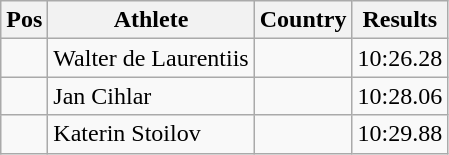<table class="wikitable wikble">
<tr>
<th>Pos</th>
<th>Athlete</th>
<th>Country</th>
<th>Results</th>
</tr>
<tr>
<td align="center"></td>
<td>Walter de Laurentiis</td>
<td></td>
<td>10:26.28</td>
</tr>
<tr>
<td align="center"></td>
<td>Jan Cihlar</td>
<td></td>
<td>10:28.06</td>
</tr>
<tr>
<td align="center"></td>
<td>Katerin Stoilov</td>
<td></td>
<td>10:29.88</td>
</tr>
</table>
